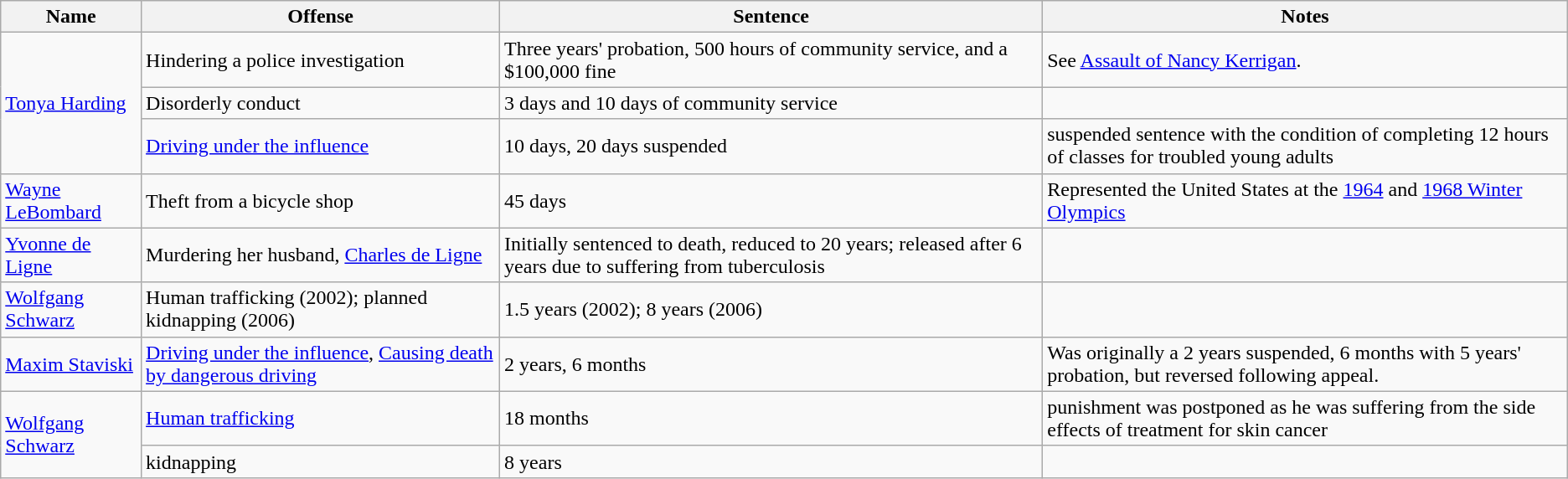<table class="wikitable">
<tr>
<th>Name</th>
<th>Offense</th>
<th>Sentence</th>
<th>Notes</th>
</tr>
<tr>
<td rowspan="3"><a href='#'>Tonya Harding</a></td>
<td>Hindering a police investigation</td>
<td>Three years' probation, 500 hours of community service, and a $100,000 fine</td>
<td>See <a href='#'>Assault of Nancy Kerrigan</a>.</td>
</tr>
<tr>
<td>Disorderly conduct</td>
<td>3 days and 10 days of community service</td>
<td></td>
</tr>
<tr>
<td><a href='#'>Driving under the influence</a></td>
<td>10 days, 20 days suspended</td>
<td>suspended sentence with the condition of completing 12 hours of classes for troubled young adults</td>
</tr>
<tr>
<td><a href='#'>Wayne LeBombard</a></td>
<td>Theft from a bicycle shop</td>
<td>45 days</td>
<td>Represented the United States at the <a href='#'>1964</a> and <a href='#'>1968 Winter Olympics</a></td>
</tr>
<tr>
<td><a href='#'>Yvonne de Ligne</a></td>
<td>Murdering her husband, <a href='#'>Charles de Ligne</a></td>
<td>Initially sentenced to death, reduced to 20 years; released after 6 years due to suffering from tuberculosis</td>
<td></td>
</tr>
<tr>
<td><a href='#'>Wolfgang Schwarz</a></td>
<td>Human trafficking (2002); planned kidnapping (2006)</td>
<td>1.5 years (2002); 8 years (2006)</td>
<td></td>
</tr>
<tr>
<td><a href='#'>Maxim Staviski</a></td>
<td><a href='#'>Driving under the influence</a>, <a href='#'>Causing death by dangerous driving</a></td>
<td>2 years, 6 months</td>
<td>Was originally a 2 years suspended, 6 months with 5 years' probation, but reversed following appeal.</td>
</tr>
<tr>
<td rowspan="2"><a href='#'>Wolfgang Schwarz</a></td>
<td><a href='#'>Human trafficking</a></td>
<td>18 months</td>
<td>punishment was postponed as he was suffering from the side effects of treatment for skin cancer</td>
</tr>
<tr>
<td>kidnapping</td>
<td>8 years</td>
<td></td>
</tr>
</table>
